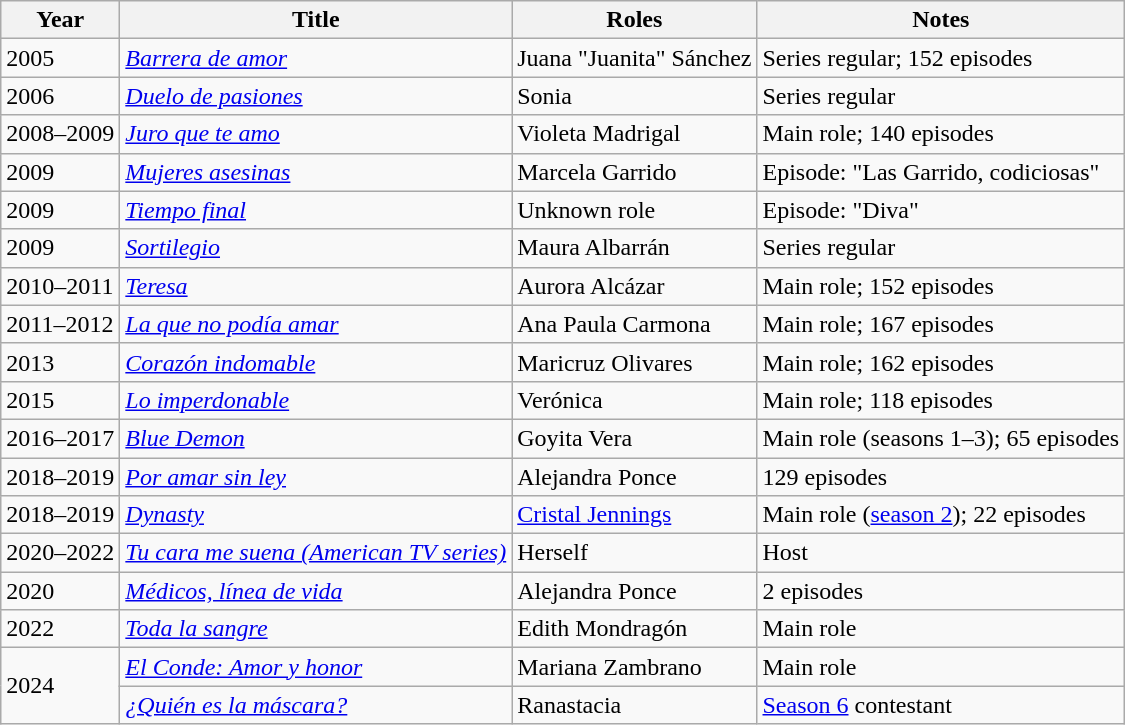<table class="wikitable sortable">
<tr>
<th>Year</th>
<th>Title</th>
<th>Roles</th>
<th>Notes</th>
</tr>
<tr>
<td>2005</td>
<td><em><a href='#'>Barrera de amor</a></em></td>
<td>Juana "Juanita" Sánchez</td>
<td>Series regular; 152 episodes</td>
</tr>
<tr>
<td>2006</td>
<td><em><a href='#'>Duelo de pasiones</a></em></td>
<td>Sonia</td>
<td>Series regular</td>
</tr>
<tr>
<td>2008–2009</td>
<td><em><a href='#'>Juro que te amo</a></em></td>
<td>Violeta Madrigal</td>
<td>Main role; 140 episodes</td>
</tr>
<tr>
<td>2009</td>
<td><em><a href='#'>Mujeres asesinas</a></em></td>
<td>Marcela Garrido</td>
<td>Episode: "Las Garrido, codiciosas"</td>
</tr>
<tr>
<td>2009</td>
<td><em><a href='#'>Tiempo final</a></em></td>
<td>Unknown role</td>
<td>Episode: "Diva"</td>
</tr>
<tr>
<td>2009</td>
<td><em><a href='#'>Sortilegio</a></em></td>
<td>Maura Albarrán</td>
<td>Series regular</td>
</tr>
<tr>
<td>2010–2011</td>
<td><em><a href='#'>Teresa</a></em></td>
<td>Aurora Alcázar</td>
<td>Main role; 152 episodes</td>
</tr>
<tr>
<td>2011–2012</td>
<td><em><a href='#'>La que no podía amar</a></em></td>
<td>Ana Paula Carmona</td>
<td>Main role; 167 episodes</td>
</tr>
<tr>
<td>2013</td>
<td><em><a href='#'>Corazón indomable</a></em></td>
<td>Maricruz Olivares</td>
<td>Main role; 162 episodes</td>
</tr>
<tr>
<td>2015</td>
<td><em><a href='#'>Lo imperdonable</a></em></td>
<td>Verónica</td>
<td>Main role; 118 episodes</td>
</tr>
<tr>
<td>2016–2017</td>
<td><em><a href='#'>Blue Demon</a></em></td>
<td>Goyita Vera</td>
<td>Main role (seasons 1–3); 65 episodes</td>
</tr>
<tr>
<td>2018–2019</td>
<td><em><a href='#'>Por amar sin ley</a></em></td>
<td>Alejandra Ponce</td>
<td>129 episodes</td>
</tr>
<tr>
<td>2018–2019</td>
<td><em><a href='#'>Dynasty</a></em></td>
<td><a href='#'>Cristal Jennings</a></td>
<td>Main role (<a href='#'>season 2</a>); 22 episodes</td>
</tr>
<tr>
<td>2020–2022</td>
<td><em><a href='#'>Tu cara me suena (American TV series)</a></em></td>
<td>Herself</td>
<td>Host</td>
</tr>
<tr>
<td>2020</td>
<td><em><a href='#'>Médicos, línea de vida</a></em></td>
<td>Alejandra Ponce</td>
<td>2 episodes</td>
</tr>
<tr>
<td>2022</td>
<td><em><a href='#'>Toda la sangre</a></em></td>
<td>Edith Mondragón</td>
<td>Main role</td>
</tr>
<tr>
<td rowspan=2>2024</td>
<td><em><a href='#'>El Conde: Amor y honor</a></em></td>
<td>Mariana Zambrano</td>
<td>Main role</td>
</tr>
<tr>
<td><em><a href='#'>¿Quién es la máscara?</a></em></td>
<td>Ranastacia</td>
<td><a href='#'>Season 6</a> contestant</td>
</tr>
</table>
